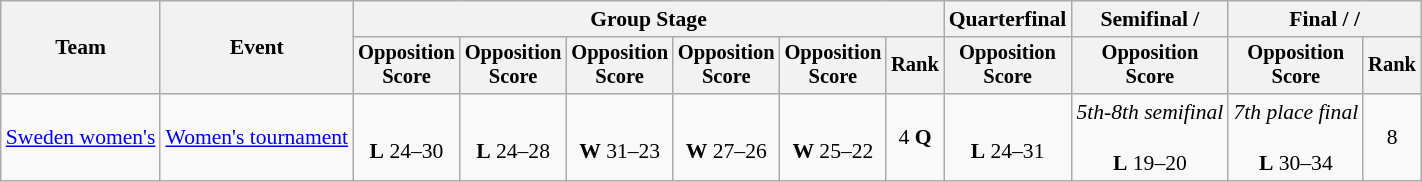<table class="wikitable" style="font-size:90%">
<tr>
<th rowspan=2>Team</th>
<th rowspan=2>Event</th>
<th colspan=6>Group Stage</th>
<th>Quarterfinal</th>
<th>Semifinal / </th>
<th colspan=2>Final /  / </th>
</tr>
<tr style="font-size:95%">
<th>Opposition<br>Score</th>
<th>Opposition<br>Score</th>
<th>Opposition<br>Score</th>
<th>Opposition<br>Score</th>
<th>Opposition<br>Score</th>
<th>Rank</th>
<th>Opposition<br>Score</th>
<th>Opposition<br>Score</th>
<th>Opposition<br>Score</th>
<th>Rank</th>
</tr>
<tr align=center>
<td align=left><a href='#'>Sweden women's</a></td>
<td align=left><a href='#'>Women's tournament</a></td>
<td><br><strong>L</strong> 24–30</td>
<td><br><strong>L</strong> 24–28</td>
<td><br><strong>W</strong> 31–23</td>
<td><br><strong>W</strong> 27–26</td>
<td><br><strong>W</strong> 25–22</td>
<td>4 <strong>Q</strong></td>
<td><br><strong>L</strong> 24–31</td>
<td><em>5th-8th semifinal</em><br><br><strong>L</strong> 19–20</td>
<td><em>7th place final</em><br><br><strong>L</strong> 30–34</td>
<td>8</td>
</tr>
</table>
